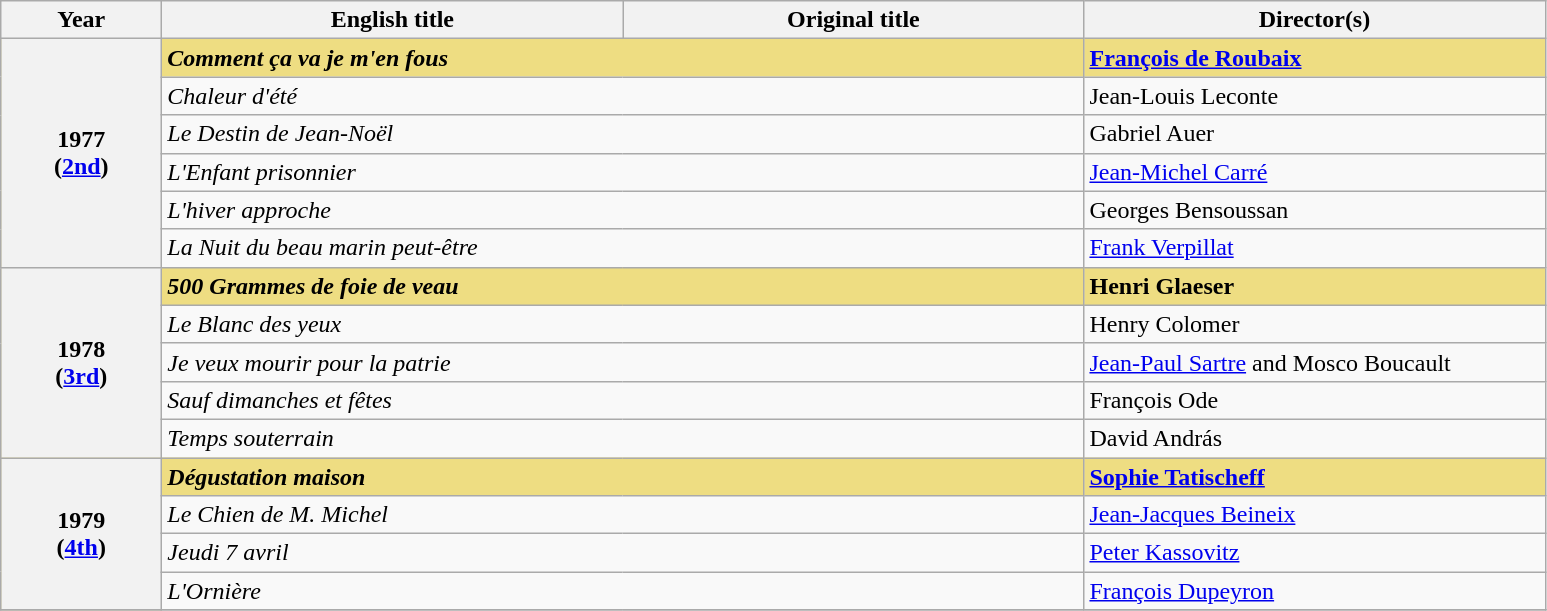<table class="wikitable">
<tr>
<th width="100">Year</th>
<th width="300">English title</th>
<th width="300">Original title</th>
<th width="300">Director(s)</th>
</tr>
<tr style="background:#eedd82;">
<th rowspan="6" align="center">1977<br>(<a href='#'>2nd</a>)</th>
<td colspan="2"><strong><em>Comment ça va je m'en fous</em></strong></td>
<td><strong><a href='#'>François de Roubaix</a></strong></td>
</tr>
<tr>
<td colspan="2"><em>Chaleur d'été</em></td>
<td>Jean-Louis Leconte</td>
</tr>
<tr>
<td colspan="2"><em>Le Destin de Jean-Noël</em></td>
<td>Gabriel Auer</td>
</tr>
<tr>
<td colspan="2"><em>L'Enfant prisonnier</em></td>
<td><a href='#'>Jean-Michel Carré</a></td>
</tr>
<tr>
<td colspan="2"><em>L'hiver approche</em></td>
<td>Georges Bensoussan</td>
</tr>
<tr>
<td colspan="2"><em>La Nuit du beau marin peut-être</em></td>
<td><a href='#'>Frank Verpillat</a></td>
</tr>
<tr style="background:#eedd82;">
<th rowspan="5" align="center">1978<br>(<a href='#'>3rd</a>)</th>
<td colspan="2"><strong><em>500 Grammes de foie de veau</em></strong></td>
<td><strong>Henri Glaeser</strong></td>
</tr>
<tr>
<td colspan="2"><em>Le Blanc des yeux</em></td>
<td>Henry Colomer</td>
</tr>
<tr>
<td colspan="2"><em>Je veux mourir pour la patrie</em></td>
<td><a href='#'>Jean-Paul Sartre</a> and Mosco Boucault</td>
</tr>
<tr>
<td colspan="2"><em>Sauf dimanches et fêtes</em></td>
<td>François Ode</td>
</tr>
<tr>
<td colspan="2"><em>Temps souterrain</em></td>
<td>David András</td>
</tr>
<tr style="background:#eedd82;">
<th rowspan="4" align="center">1979<br>(<a href='#'>4th</a>)</th>
<td colspan="2"><strong><em>Dégustation maison </em></strong></td>
<td><strong><a href='#'>Sophie Tatischeff</a></strong></td>
</tr>
<tr>
<td colspan="2"><em>Le Chien de M. Michel</em></td>
<td><a href='#'>Jean-Jacques Beineix</a></td>
</tr>
<tr>
<td colspan="2"><em>Jeudi 7 avril</em></td>
<td><a href='#'>Peter Kassovitz</a></td>
</tr>
<tr>
<td colspan="2"><em>L'Ornière</em></td>
<td><a href='#'>François Dupeyron</a></td>
</tr>
<tr>
</tr>
</table>
